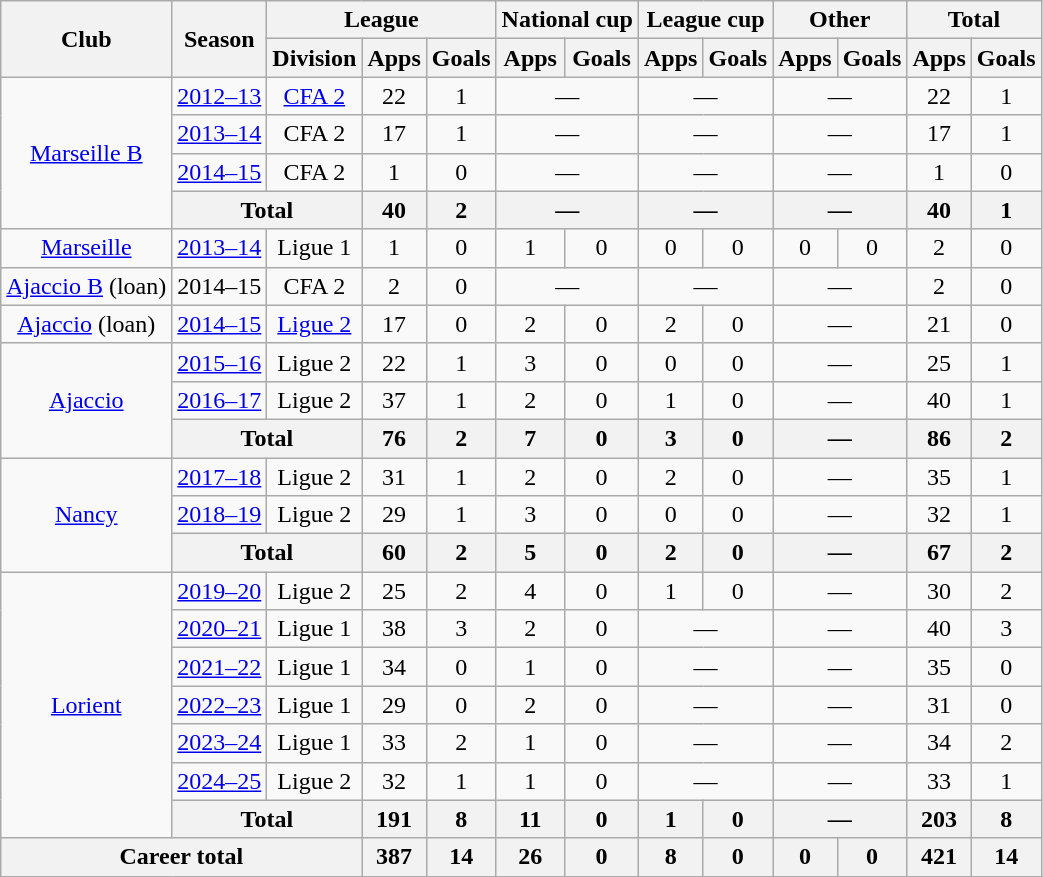<table class="wikitable" style="text-align:center">
<tr>
<th rowspan="2">Club</th>
<th rowspan="2">Season</th>
<th colspan="3">League</th>
<th colspan="2">National cup</th>
<th colspan="2">League cup</th>
<th colspan="2">Other</th>
<th colspan="2">Total</th>
</tr>
<tr>
<th>Division</th>
<th>Apps</th>
<th>Goals</th>
<th>Apps</th>
<th>Goals</th>
<th>Apps</th>
<th>Goals</th>
<th>Apps</th>
<th>Goals</th>
<th>Apps</th>
<th>Goals</th>
</tr>
<tr>
<td rowspan="4"><a href='#'>Marseille B</a></td>
<td><a href='#'>2012–13</a></td>
<td><a href='#'>CFA 2</a></td>
<td>22</td>
<td>1</td>
<td colspan="2">—</td>
<td colspan="2">—</td>
<td colspan="2">—</td>
<td>22</td>
<td>1</td>
</tr>
<tr>
<td><a href='#'>2013–14</a></td>
<td>CFA 2</td>
<td>17</td>
<td>1</td>
<td colspan="2">—</td>
<td colspan="2">—</td>
<td colspan="2">—</td>
<td>17</td>
<td>1</td>
</tr>
<tr>
<td><a href='#'>2014–15</a></td>
<td>CFA 2</td>
<td>1</td>
<td>0</td>
<td colspan="2">—</td>
<td colspan="2">—</td>
<td colspan="2">—</td>
<td>1</td>
<td>0</td>
</tr>
<tr>
<th colspan="2">Total</th>
<th>40</th>
<th>2</th>
<th colspan="2">—</th>
<th colspan="2">—</th>
<th colspan="2">—</th>
<th>40</th>
<th>1</th>
</tr>
<tr>
<td><a href='#'>Marseille</a></td>
<td><a href='#'>2013–14</a></td>
<td>Ligue 1</td>
<td>1</td>
<td>0</td>
<td>1</td>
<td>0</td>
<td>0</td>
<td>0</td>
<td>0</td>
<td>0</td>
<td>2</td>
<td>0</td>
</tr>
<tr>
<td><a href='#'>Ajaccio B</a> (loan)</td>
<td>2014–15</td>
<td>CFA 2</td>
<td>2</td>
<td>0</td>
<td colspan="2">—</td>
<td colspan="2">—</td>
<td colspan="2">—</td>
<td>2</td>
<td>0</td>
</tr>
<tr>
<td><a href='#'>Ajaccio</a> (loan)</td>
<td><a href='#'>2014–15</a></td>
<td><a href='#'>Ligue 2</a></td>
<td>17</td>
<td>0</td>
<td>2</td>
<td>0</td>
<td>2</td>
<td>0</td>
<td colspan="2">—</td>
<td>21</td>
<td>0</td>
</tr>
<tr>
<td rowspan="3"><a href='#'>Ajaccio</a></td>
<td><a href='#'>2015–16</a></td>
<td>Ligue 2</td>
<td>22</td>
<td>1</td>
<td>3</td>
<td>0</td>
<td>0</td>
<td>0</td>
<td colspan="2">—</td>
<td>25</td>
<td>1</td>
</tr>
<tr>
<td><a href='#'>2016–17</a></td>
<td>Ligue 2</td>
<td>37</td>
<td>1</td>
<td>2</td>
<td>0</td>
<td>1</td>
<td>0</td>
<td colspan="2">—</td>
<td>40</td>
<td>1</td>
</tr>
<tr>
<th colspan="2">Total</th>
<th>76</th>
<th>2</th>
<th>7</th>
<th>0</th>
<th>3</th>
<th>0</th>
<th colspan="2">—</th>
<th>86</th>
<th>2</th>
</tr>
<tr>
<td rowspan="3"><a href='#'>Nancy</a></td>
<td><a href='#'>2017–18</a></td>
<td>Ligue 2</td>
<td>31</td>
<td>1</td>
<td>2</td>
<td>0</td>
<td>2</td>
<td>0</td>
<td colspan="2">—</td>
<td>35</td>
<td>1</td>
</tr>
<tr>
<td><a href='#'>2018–19</a></td>
<td>Ligue 2</td>
<td>29</td>
<td>1</td>
<td>3</td>
<td>0</td>
<td>0</td>
<td>0</td>
<td colspan="2">—</td>
<td>32</td>
<td>1</td>
</tr>
<tr>
<th colspan="2">Total</th>
<th>60</th>
<th>2</th>
<th>5</th>
<th>0</th>
<th>2</th>
<th>0</th>
<th colspan="2">—</th>
<th>67</th>
<th>2</th>
</tr>
<tr>
<td rowspan="7"><a href='#'>Lorient</a></td>
<td><a href='#'>2019–20</a></td>
<td>Ligue 2</td>
<td>25</td>
<td>2</td>
<td>4</td>
<td>0</td>
<td>1</td>
<td>0</td>
<td colspan="2">—</td>
<td>30</td>
<td>2</td>
</tr>
<tr>
<td><a href='#'>2020–21</a></td>
<td>Ligue 1</td>
<td>38</td>
<td>3</td>
<td>2</td>
<td>0</td>
<td colspan="2">—</td>
<td colspan="2">—</td>
<td>40</td>
<td>3</td>
</tr>
<tr>
<td><a href='#'>2021–22</a></td>
<td>Ligue 1</td>
<td>34</td>
<td>0</td>
<td>1</td>
<td>0</td>
<td colspan="2">—</td>
<td colspan="2">—</td>
<td>35</td>
<td>0</td>
</tr>
<tr>
<td><a href='#'>2022–23</a></td>
<td>Ligue 1</td>
<td>29</td>
<td>0</td>
<td>2</td>
<td>0</td>
<td colspan="2">—</td>
<td colspan="2">—</td>
<td>31</td>
<td>0</td>
</tr>
<tr>
<td><a href='#'>2023–24</a></td>
<td>Ligue 1</td>
<td>33</td>
<td>2</td>
<td>1</td>
<td>0</td>
<td colspan="2">—</td>
<td colspan="2">—</td>
<td>34</td>
<td>2</td>
</tr>
<tr>
<td><a href='#'>2024–25</a></td>
<td>Ligue 2</td>
<td>32</td>
<td>1</td>
<td>1</td>
<td>0</td>
<td colspan="2">—</td>
<td colspan="2">—</td>
<td>33</td>
<td>1</td>
</tr>
<tr>
<th colspan="2">Total</th>
<th>191</th>
<th>8</th>
<th>11</th>
<th>0</th>
<th>1</th>
<th>0</th>
<th colspan="2">—</th>
<th>203</th>
<th>8</th>
</tr>
<tr>
<th colspan="3">Career total</th>
<th>387</th>
<th>14</th>
<th>26</th>
<th>0</th>
<th>8</th>
<th>0</th>
<th>0</th>
<th>0</th>
<th>421</th>
<th>14</th>
</tr>
</table>
